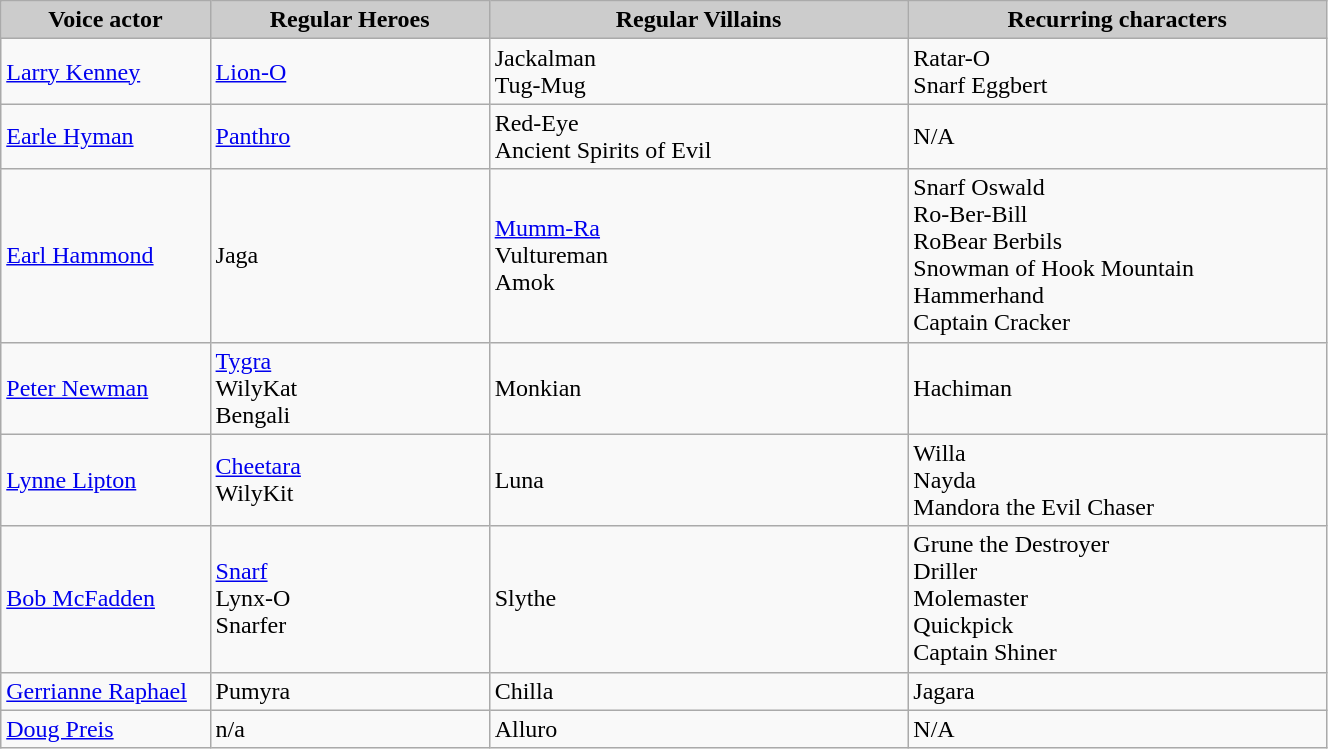<table class="wikitable" width=70%>
<tr bgcolor="#CCCCCC">
<td width=15% align="center"><strong>Voice actor</strong></td>
<td width=20% align="center"><strong>Regular Heroes</strong></td>
<td width=30% align="center"><strong>Regular Villains</strong></td>
<td width=30% align="center"><strong>Recurring characters</strong></td>
</tr>
<tr>
<td><a href='#'>Larry Kenney</a></td>
<td><a href='#'>Lion-O</a></td>
<td>Jackalman<br>Tug-Mug</td>
<td>Ratar-O<br>Snarf Eggbert</td>
</tr>
<tr>
<td><a href='#'>Earle Hyman</a></td>
<td><a href='#'>Panthro</a></td>
<td>Red-Eye<br>Ancient Spirits of Evil</td>
<td>N/A</td>
</tr>
<tr>
<td><a href='#'>Earl Hammond</a></td>
<td>Jaga</td>
<td><a href='#'>Mumm-Ra</a><br>Vultureman<br>Amok</td>
<td>Snarf Oswald<br>Ro-Ber-Bill<br>RoBear Berbils<br>Snowman of Hook Mountain<br>Hammerhand<br>Captain Cracker</td>
</tr>
<tr>
<td><a href='#'>Peter Newman</a></td>
<td><a href='#'>Tygra</a><br>WilyKat<br>Bengali</td>
<td>Monkian</td>
<td>Hachiman</td>
</tr>
<tr>
<td><a href='#'>Lynne Lipton</a></td>
<td><a href='#'>Cheetara</a><br>WilyKit</td>
<td>Luna</td>
<td>Willa<br>Nayda<br>Mandora the Evil Chaser</td>
</tr>
<tr>
<td><a href='#'>Bob McFadden</a></td>
<td><a href='#'>Snarf</a><br>Lynx-O<br>Snarfer</td>
<td>Slythe</td>
<td>Grune the Destroyer<br>Driller<br>Molemaster<br>Quickpick<br>Captain Shiner</td>
</tr>
<tr>
<td><a href='#'>Gerrianne Raphael</a></td>
<td>Pumyra</td>
<td>Chilla</td>
<td>Jagara</td>
</tr>
<tr>
<td><a href='#'>Doug Preis</a></td>
<td>n/a</td>
<td>Alluro</td>
<td>N/A</td>
</tr>
</table>
